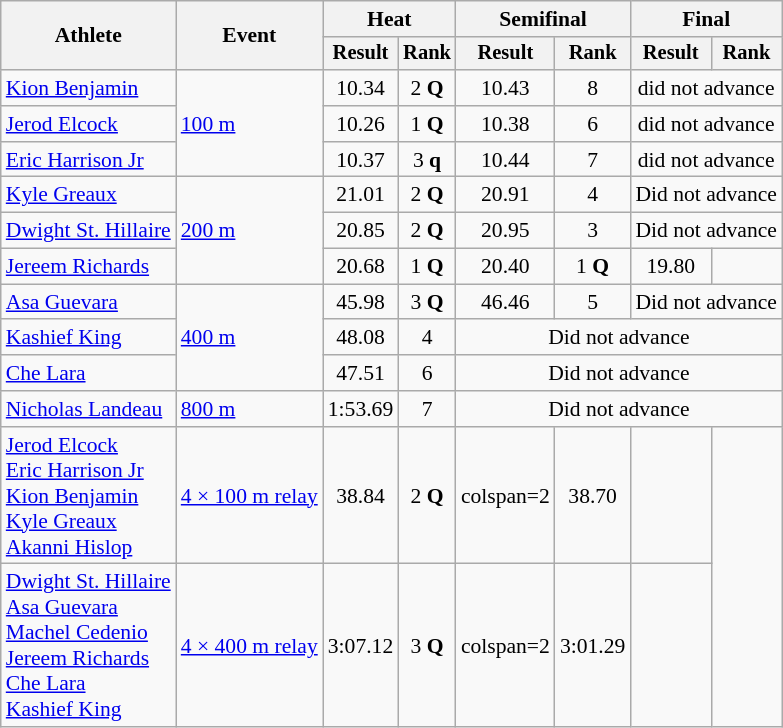<table class="wikitable" style="font-size:90%; text-align:center">
<tr>
<th rowspan=2>Athlete</th>
<th rowspan=2>Event</th>
<th colspan=2>Heat</th>
<th colspan=2>Semifinal</th>
<th colspan=2>Final</th>
</tr>
<tr style="font-size:95%">
<th>Result</th>
<th>Rank</th>
<th>Result</th>
<th>Rank</th>
<th>Result</th>
<th>Rank</th>
</tr>
<tr>
<td align=left><a href='#'>Kion Benjamin</a></td>
<td align=left rowspan=3><a href='#'>100 m</a></td>
<td>10.34</td>
<td>2 <strong>Q</strong></td>
<td>10.43</td>
<td>8</td>
<td colspan=2>did not advance</td>
</tr>
<tr>
<td align=left><a href='#'>Jerod Elcock</a></td>
<td>10.26</td>
<td>1 <strong>Q</strong></td>
<td>10.38</td>
<td>6</td>
<td colspan=2>did not advance</td>
</tr>
<tr>
<td align=left><a href='#'>Eric Harrison Jr</a></td>
<td>10.37</td>
<td>3 <strong>q</strong></td>
<td>10.44</td>
<td>7</td>
<td colspan=2>did not advance</td>
</tr>
<tr>
<td align=left><a href='#'>Kyle Greaux</a></td>
<td align=left rowspan=3><a href='#'>200 m</a></td>
<td>21.01</td>
<td>2 <strong>Q</strong></td>
<td>20.91</td>
<td>4</td>
<td colspan="2">Did not advance</td>
</tr>
<tr>
<td align=left><a href='#'>Dwight St. Hillaire</a></td>
<td>20.85</td>
<td>2 <strong>Q</strong></td>
<td>20.95</td>
<td>3</td>
<td colspan="2">Did not advance</td>
</tr>
<tr>
<td align=left><a href='#'>Jereem Richards</a></td>
<td>20.68</td>
<td>1 <strong>Q</strong></td>
<td>20.40</td>
<td>1 <strong>Q</strong></td>
<td>19.80</td>
<td></td>
</tr>
<tr>
<td align=left><a href='#'>Asa Guevara</a></td>
<td align=left rowspan=3><a href='#'>400 m</a></td>
<td>45.98</td>
<td>3 <strong>Q</strong></td>
<td>46.46</td>
<td>5</td>
<td colspan="2">Did not advance</td>
</tr>
<tr>
<td align=left><a href='#'>Kashief King</a></td>
<td>48.08</td>
<td>4</td>
<td colspan="4">Did not advance</td>
</tr>
<tr>
<td align=left><a href='#'>Che Lara</a></td>
<td>47.51</td>
<td>6</td>
<td colspan="4">Did not advance</td>
</tr>
<tr>
<td align=left><a href='#'>Nicholas Landeau</a></td>
<td align=left rowspan=1><a href='#'>800 m</a></td>
<td>1:53.69</td>
<td>7</td>
<td colspan="4">Did not advance</td>
</tr>
<tr>
<td align="left"><a href='#'>Jerod Elcock</a><br><a href='#'>Eric Harrison Jr</a><br><a href='#'>Kion Benjamin</a><br><a href='#'>Kyle Greaux</a><br><a href='#'>Akanni Hislop</a></td>
<td align="left"><a href='#'>4 × 100 m relay</a></td>
<td>38.84</td>
<td>2 <strong>Q</strong></td>
<td>colspan=2 </td>
<td>38.70</td>
<td></td>
</tr>
<tr>
<td align="left"><a href='#'>Dwight St. Hillaire</a><br><a href='#'>Asa Guevara</a><br><a href='#'>Machel Cedenio</a><br><a href='#'>Jereem Richards</a><br><a href='#'>Che Lara</a><br><a href='#'>Kashief King</a></td>
<td align="left"><a href='#'>4 × 400 m relay</a></td>
<td>3:07.12</td>
<td>3 <strong>Q</strong></td>
<td>colspan=2 </td>
<td>3:01.29</td>
<td></td>
</tr>
</table>
